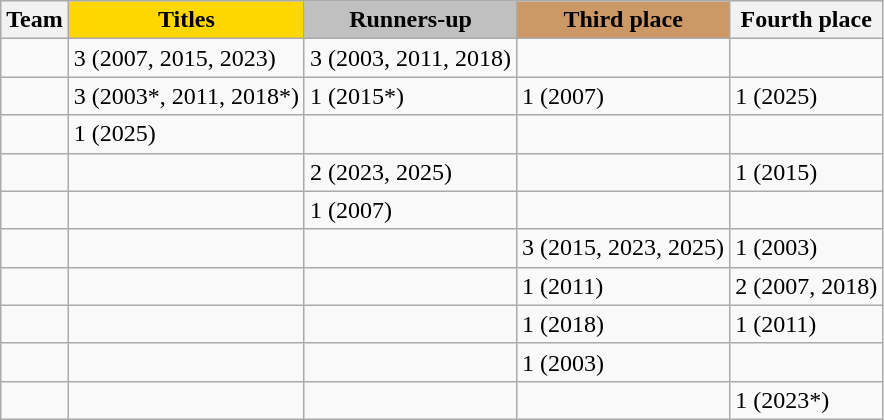<table class=wikitable>
<tr>
<th>Team</th>
<th style="background:#FFD700;">Titles</th>
<th style="background:#C0C0C0;">Runners-up</th>
<th style="background:#CC9966;">Third place</th>
<th>Fourth place</th>
</tr>
<tr>
<td></td>
<td>3 (2007, 2015, 2023)</td>
<td>3 (2003, 2011, 2018)</td>
<td></td>
<td></td>
</tr>
<tr>
<td></td>
<td>3 (2003*, 2011, 2018*)</td>
<td>1 (2015*)</td>
<td>1 (2007)</td>
<td>1 (2025)</td>
</tr>
<tr>
<td></td>
<td>1 (2025)</td>
<td></td>
<td></td>
<td></td>
</tr>
<tr>
<td></td>
<td></td>
<td>2 (2023, 2025)</td>
<td></td>
<td>1 (2015)</td>
</tr>
<tr>
<td></td>
<td></td>
<td>1 (2007)</td>
<td></td>
<td></td>
</tr>
<tr>
<td></td>
<td></td>
<td></td>
<td>3 (2015, 2023, 2025)</td>
<td>1 (2003)</td>
</tr>
<tr>
<td></td>
<td></td>
<td></td>
<td>1 (2011)</td>
<td>2 (2007, 2018)</td>
</tr>
<tr>
<td></td>
<td></td>
<td></td>
<td>1 (2018)</td>
<td>1 (2011)</td>
</tr>
<tr>
<td></td>
<td></td>
<td></td>
<td>1 (2003)</td>
<td></td>
</tr>
<tr>
<td></td>
<td></td>
<td></td>
<td></td>
<td>1 (2023*)</td>
</tr>
</table>
